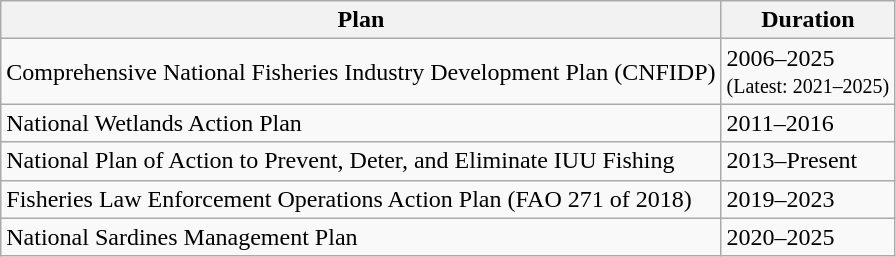<table class="wikitable floatright">
<tr>
<th>Plan</th>
<th>Duration</th>
</tr>
<tr>
<td>Comprehensive National Fisheries Industry Development Plan (CNFIDP)</td>
<td>2006–2025<br><small>(Latest: 2021–2025)</small></td>
</tr>
<tr>
<td>National Wetlands Action Plan</td>
<td>2011–2016</td>
</tr>
<tr>
<td>National Plan of Action to Prevent, Deter, and Eliminate IUU Fishing</td>
<td>2013–Present</td>
</tr>
<tr>
<td>Fisheries Law Enforcement Operations Action Plan (FAO 271 of 2018)</td>
<td>2019–2023</td>
</tr>
<tr>
<td>National Sardines Management Plan</td>
<td>2020–2025</td>
</tr>
</table>
